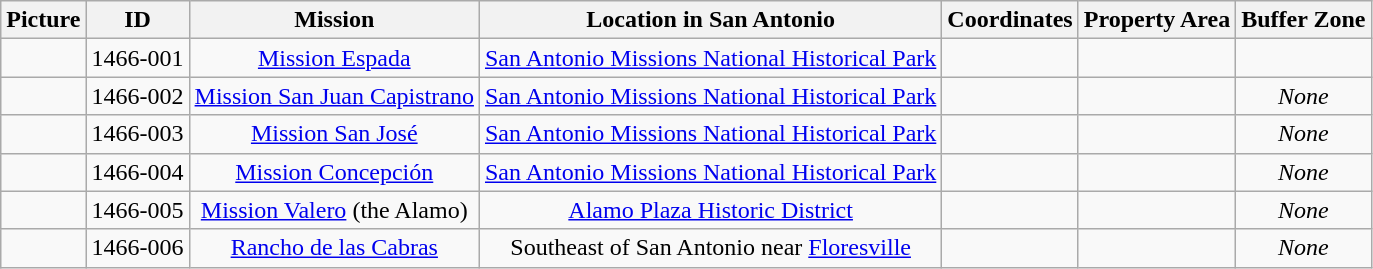<table class="wikitable sortable" style ="text-align: center">
<tr>
<th class="unsortable">Picture</th>
<th>ID</th>
<th>Mission</th>
<th>Location in San Antonio</th>
<th>Coordinates</th>
<th>Property Area</th>
<th>Buffer Zone</th>
</tr>
<tr>
<td></td>
<td>1466-001</td>
<td><a href='#'>Mission Espada</a></td>
<td><a href='#'>San Antonio Missions National Historical Park</a></td>
<td></td>
<td></td>
<td></td>
</tr>
<tr>
<td></td>
<td>1466-002</td>
<td><a href='#'>Mission San Juan Capistrano</a></td>
<td><a href='#'>San Antonio Missions National Historical Park</a></td>
<td></td>
<td></td>
<td><em>None</em></td>
</tr>
<tr>
<td></td>
<td>1466-003</td>
<td><a href='#'>Mission San José</a></td>
<td><a href='#'>San Antonio Missions National Historical Park</a></td>
<td></td>
<td></td>
<td><em>None</em></td>
</tr>
<tr>
<td></td>
<td>1466-004</td>
<td><a href='#'>Mission Concepción</a></td>
<td><a href='#'>San Antonio Missions National Historical Park</a></td>
<td></td>
<td></td>
<td><em>None</em></td>
</tr>
<tr>
<td></td>
<td>1466-005</td>
<td><a href='#'>Mission Valero</a> (the Alamo)</td>
<td><a href='#'>Alamo Plaza Historic District</a></td>
<td></td>
<td></td>
<td><em>None</em></td>
</tr>
<tr>
<td></td>
<td>1466-006</td>
<td><a href='#'>Rancho de las Cabras</a></td>
<td>Southeast of San Antonio near <a href='#'>Floresville</a></td>
<td></td>
<td></td>
<td><em>None</em></td>
</tr>
</table>
